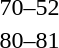<table style="text-align:center">
<tr>
<th width=200></th>
<th width=100></th>
<th width=200></th>
</tr>
<tr>
<td align=right><strong> </strong></td>
<td align=center>70–52</td>
<td align=left></td>
</tr>
<tr>
<td align=right></td>
<td align=center>80–81</td>
<td align=left><strong></strong></td>
</tr>
</table>
